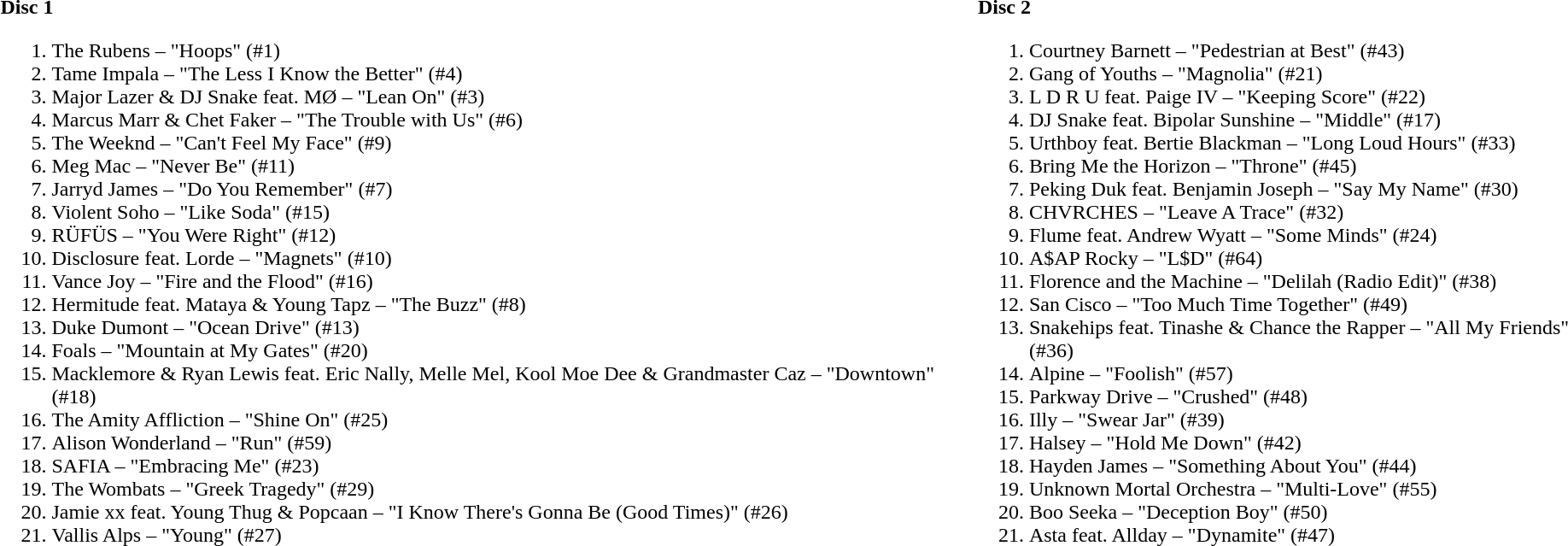<table>
<tr>
<td><strong>Disc 1</strong><br><ol><li>The Rubens – "Hoops" (#1)</li><li>Tame Impala – "The Less I Know the Better" (#4)</li><li>Major Lazer & DJ Snake feat. MØ – "Lean On" (#3)</li><li>Marcus Marr & Chet Faker – "The Trouble with Us" (#6)</li><li>The Weeknd – "Can't Feel My Face" (#9)</li><li>Meg Mac – "Never Be" (#11)</li><li>Jarryd James – "Do You Remember" (#7)</li><li>Violent Soho – "Like Soda" (#15)</li><li>RÜFÜS – "You Were Right" (#12)</li><li>Disclosure feat. Lorde – "Magnets" (#10)</li><li>Vance Joy – "Fire and the Flood" (#16)</li><li>Hermitude feat. Mataya & Young Tapz – "The Buzz" (#8)</li><li>Duke Dumont – "Ocean Drive" (#13)</li><li>Foals – "Mountain at My Gates" (#20)</li><li>Macklemore & Ryan Lewis feat. Eric Nally, Melle Mel, Kool Moe Dee & Grandmaster Caz – "Downtown" (#18)</li><li>The Amity Affliction – "Shine On" (#25)</li><li>Alison Wonderland – "Run" (#59)</li><li>SAFIA – "Embracing Me" (#23)</li><li>The Wombats – "Greek Tragedy" (#29)</li><li>Jamie xx feat. Young Thug & Popcaan – "I Know There's Gonna Be (Good Times)" (#26)</li><li>Vallis Alps – "Young" (#27)</li></ol></td>
<td><strong>Disc 2</strong><br><ol><li>Courtney Barnett – "Pedestrian at Best" (#43)</li><li>Gang of Youths – "Magnolia" (#21)</li><li>L D R U feat. Paige IV – "Keeping Score" (#22)</li><li>DJ Snake feat. Bipolar Sunshine – "Middle" (#17)</li><li>Urthboy feat. Bertie Blackman – "Long Loud Hours" (#33)</li><li>Bring Me the Horizon – "Throne" (#45)</li><li>Peking Duk feat. Benjamin Joseph – "Say My Name" (#30)</li><li>CHVRCHES – "Leave A Trace" (#32)</li><li>Flume feat. Andrew Wyatt – "Some Minds" (#24)</li><li>A$AP Rocky – "L$D" (#64)</li><li>Florence and the Machine – "Delilah (Radio Edit)" (#38)</li><li>San Cisco – "Too Much Time Together" (#49)</li><li>Snakehips feat. Tinashe & Chance the Rapper – "All My Friends" (#36)</li><li>Alpine – "Foolish" (#57)</li><li>Parkway Drive – "Crushed" (#48)</li><li>Illy – "Swear Jar" (#39)</li><li>Halsey – "Hold Me Down" (#42)</li><li>Hayden James – "Something About You" (#44)</li><li>Unknown Mortal Orchestra – "Multi-Love" (#55)</li><li>Boo Seeka – "Deception Boy" (#50)</li><li>Asta feat. Allday – "Dynamite" (#47)</li></ol></td>
</tr>
</table>
